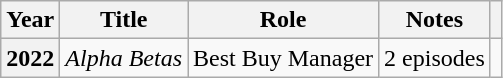<table class="wikitable plainrowheaders">
<tr>
<th scope="col">Year</th>
<th scope="col">Title</th>
<th scope="col">Role</th>
<th scope="col">Notes</th>
<th scope="col"></th>
</tr>
<tr>
<th scope="row">2022</th>
<td><em>Alpha Betas</em></td>
<td>Best Buy Manager</td>
<td>2 episodes</td>
<td></td>
</tr>
</table>
